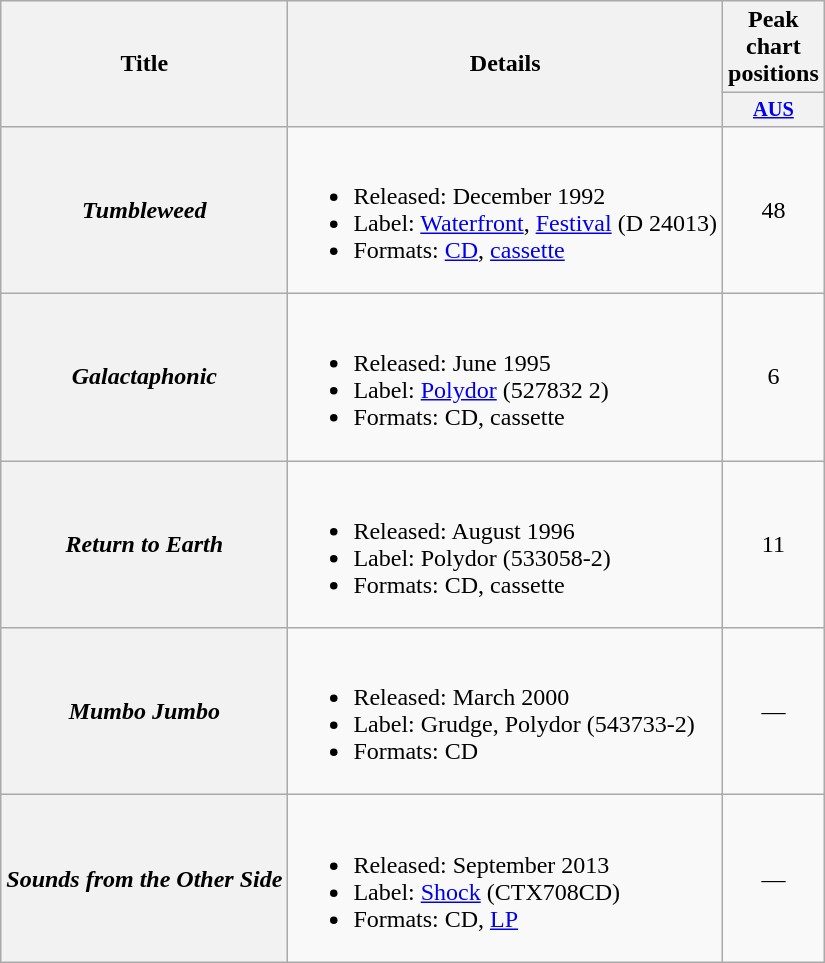<table class="wikitable plainrowheaders" style="text-align:center;">
<tr>
<th rowspan="2">Title</th>
<th rowspan="2">Details</th>
<th>Peak chart positions</th>
</tr>
<tr>
<th style="width:3em;font-size:85%;"><a href='#'>AUS</a><br></th>
</tr>
<tr>
<th scope="row"><em>Tumbleweed</em></th>
<td align="left"><br><ul><li>Released: December 1992</li><li>Label: <a href='#'>Waterfront</a>, <a href='#'>Festival</a> (D 24013)</li><li>Formats: <a href='#'>CD</a>, <a href='#'>cassette</a></li></ul></td>
<td>48</td>
</tr>
<tr>
<th scope="row"><em>Galactaphonic</em></th>
<td align="left"><br><ul><li>Released: June 1995</li><li>Label: <a href='#'>Polydor</a> (527832 2)</li><li>Formats: CD, cassette</li></ul></td>
<td>6</td>
</tr>
<tr>
<th scope="row"><em>Return to Earth</em></th>
<td align="left"><br><ul><li>Released: August 1996</li><li>Label: Polydor (533058-2)</li><li>Formats: CD, cassette</li></ul></td>
<td>11</td>
</tr>
<tr>
<th scope="row"><em>Mumbo Jumbo</em></th>
<td align="left"><br><ul><li>Released: March 2000</li><li>Label: Grudge, Polydor (543733-2)</li><li>Formats: CD</li></ul></td>
<td>—</td>
</tr>
<tr>
<th scope="row"><em>Sounds from the Other Side</em></th>
<td align="left"><br><ul><li>Released: September 2013</li><li>Label: <a href='#'>Shock</a> (CTX708CD)</li><li>Formats: CD, <a href='#'>LP</a></li></ul></td>
<td>—</td>
</tr>
</table>
